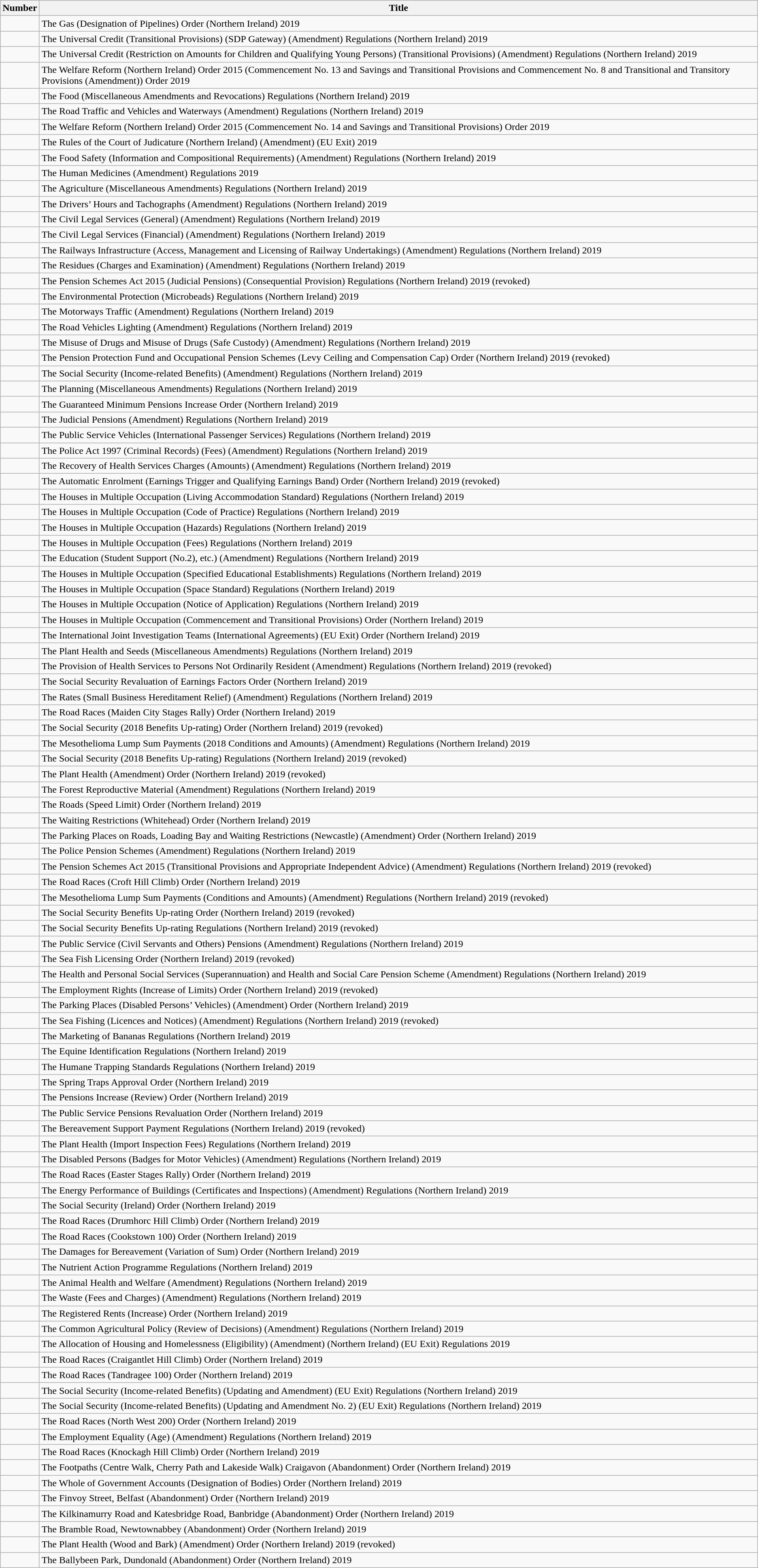<table class="wikitable collapsible">
<tr>
<th>Number</th>
<th>Title</th>
</tr>
<tr>
<td></td>
<td>The Gas (Designation of Pipelines) Order (Northern Ireland) 2019</td>
</tr>
<tr>
<td></td>
<td>The Universal Credit (Transitional Provisions) (SDP Gateway) (Amendment) Regulations (Northern Ireland) 2019</td>
</tr>
<tr>
<td></td>
<td>The Universal Credit (Restriction on Amounts for Children and Qualifying Young Persons) (Transitional Provisions) (Amendment) Regulations (Northern Ireland) 2019</td>
</tr>
<tr>
<td></td>
<td>The Welfare Reform (Northern Ireland) Order 2015 (Commencement No. 13 and Savings and Transitional Provisions and Commencement No. 8 and Transitional and Transitory Provisions (Amendment)) Order 2019</td>
</tr>
<tr>
<td></td>
<td>The Food (Miscellaneous Amendments and Revocations) Regulations (Northern Ireland) 2019</td>
</tr>
<tr>
<td></td>
<td>The Road Traffic and Vehicles and Waterways (Amendment) Regulations (Northern Ireland) 2019</td>
</tr>
<tr>
<td></td>
<td>The Welfare Reform (Northern Ireland) Order 2015 (Commencement No. 14 and Savings and Transitional Provisions) Order 2019</td>
</tr>
<tr>
<td></td>
<td>The Rules of the Court of Judicature (Northern Ireland) (Amendment) (EU Exit) 2019</td>
</tr>
<tr>
<td></td>
<td>The Food Safety (Information and Compositional Requirements) (Amendment) Regulations (Northern Ireland) 2019</td>
</tr>
<tr>
<td></td>
<td>The Human Medicines (Amendment) Regulations 2019</td>
</tr>
<tr>
<td></td>
<td>The Agriculture (Miscellaneous Amendments) Regulations (Northern Ireland) 2019</td>
</tr>
<tr>
<td></td>
<td>The Drivers’ Hours and Tachographs (Amendment) Regulations (Northern Ireland) 2019</td>
</tr>
<tr>
<td></td>
<td>The Civil Legal Services (General) (Amendment) Regulations (Northern Ireland) 2019</td>
</tr>
<tr>
<td></td>
<td>The Civil Legal Services (Financial) (Amendment) Regulations (Northern Ireland) 2019</td>
</tr>
<tr>
<td></td>
<td>The Railways Infrastructure (Access, Management and Licensing of Railway Undertakings) (Amendment) Regulations (Northern Ireland) 2019</td>
</tr>
<tr>
<td></td>
<td>The Residues (Charges and Examination) (Amendment) Regulations (Northern Ireland) 2019</td>
</tr>
<tr>
<td></td>
<td>The Pension Schemes Act 2015 (Judicial Pensions) (Consequential Provision) Regulations (Northern Ireland) 2019 (revoked)</td>
</tr>
<tr>
<td></td>
<td>The Environmental Protection (Microbeads) Regulations (Northern Ireland) 2019</td>
</tr>
<tr>
<td></td>
<td>The Motorways Traffic (Amendment) Regulations (Northern Ireland) 2019</td>
</tr>
<tr>
<td></td>
<td>The Road Vehicles Lighting (Amendment) Regulations (Northern Ireland) 2019</td>
</tr>
<tr>
<td></td>
<td>The Misuse of Drugs and Misuse of Drugs (Safe Custody) (Amendment) Regulations (Northern Ireland) 2019</td>
</tr>
<tr>
<td></td>
<td>The Pension Protection Fund and Occupational Pension Schemes (Levy Ceiling and Compensation Cap) Order (Northern Ireland) 2019 (revoked)</td>
</tr>
<tr>
<td></td>
<td>The Social Security (Income-related Benefits) (Amendment) Regulations (Northern Ireland) 2019</td>
</tr>
<tr>
<td></td>
<td>The Planning (Miscellaneous Amendments) Regulations (Northern Ireland) 2019</td>
</tr>
<tr>
<td></td>
<td>The Guaranteed Minimum Pensions Increase Order (Northern Ireland) 2019</td>
</tr>
<tr>
<td></td>
<td>The Judicial Pensions (Amendment) Regulations (Northern Ireland) 2019</td>
</tr>
<tr>
<td></td>
<td>The Public Service Vehicles (International Passenger Services) Regulations (Northern Ireland) 2019</td>
</tr>
<tr>
<td></td>
<td>The Police Act 1997 (Criminal Records) (Fees) (Amendment) Regulations (Northern Ireland) 2019</td>
</tr>
<tr>
<td></td>
<td>The Recovery of Health Services Charges (Amounts) (Amendment) Regulations (Northern Ireland) 2019</td>
</tr>
<tr>
<td></td>
<td>The Automatic Enrolment (Earnings Trigger and Qualifying Earnings Band) Order (Northern Ireland) 2019 (revoked)</td>
</tr>
<tr>
<td></td>
<td>The Houses in Multiple Occupation (Living Accommodation Standard) Regulations (Northern Ireland) 2019</td>
</tr>
<tr>
<td></td>
<td>The Houses in Multiple Occupation (Code of Practice) Regulations (Northern Ireland) 2019</td>
</tr>
<tr>
<td></td>
<td>The Houses in Multiple Occupation (Hazards) Regulations (Northern Ireland) 2019</td>
</tr>
<tr>
<td></td>
<td>The Houses in Multiple Occupation (Fees) Regulations (Northern Ireland) 2019</td>
</tr>
<tr>
<td></td>
<td>The Education (Student Support (No.2), etc.) (Amendment) Regulations (Northern Ireland) 2019</td>
</tr>
<tr>
<td></td>
<td>The Houses in Multiple Occupation (Specified Educational Establishments) Regulations (Northern Ireland) 2019</td>
</tr>
<tr>
<td></td>
<td>The Houses in Multiple Occupation (Space Standard) Regulations (Northern Ireland) 2019</td>
</tr>
<tr>
<td></td>
<td>The Houses in Multiple Occupation (Notice of Application) Regulations (Northern Ireland) 2019</td>
</tr>
<tr>
<td></td>
<td>The Houses in Multiple Occupation (Commencement and Transitional Provisions) Order (Northern Ireland) 2019</td>
</tr>
<tr>
<td></td>
<td>The International Joint Investigation Teams (International Agreements) (EU Exit) Order (Northern Ireland) 2019</td>
</tr>
<tr>
<td></td>
<td>The Plant Health and Seeds (Miscellaneous Amendments) Regulations (Northern Ireland) 2019</td>
</tr>
<tr>
<td></td>
<td>The Provision of Health Services to Persons Not Ordinarily Resident (Amendment) Regulations (Northern Ireland) 2019 (revoked)</td>
</tr>
<tr>
<td></td>
<td>The Social Security Revaluation of Earnings Factors Order (Northern Ireland) 2019</td>
</tr>
<tr>
<td></td>
<td>The Rates (Small Business Hereditament Relief) (Amendment) Regulations (Northern Ireland) 2019</td>
</tr>
<tr>
<td></td>
<td>The Road Races (Maiden City Stages Rally) Order (Northern Ireland) 2019</td>
</tr>
<tr>
<td></td>
<td>The Social Security (2018 Benefits Up-rating) Order (Northern Ireland) 2019 (revoked)</td>
</tr>
<tr>
<td></td>
<td>The Mesothelioma Lump Sum Payments (2018 Conditions and Amounts) (Amendment) Regulations (Northern Ireland) 2019</td>
</tr>
<tr>
<td></td>
<td>The Social Security (2018 Benefits Up-rating) Regulations (Northern Ireland) 2019 (revoked)</td>
</tr>
<tr>
<td></td>
<td>The Plant Health (Amendment) Order (Northern Ireland) 2019 (revoked)</td>
</tr>
<tr>
<td></td>
<td>The Forest Reproductive Material (Amendment) Regulations (Northern Ireland) 2019</td>
</tr>
<tr>
<td></td>
<td>The Roads (Speed Limit) Order (Northern Ireland) 2019</td>
</tr>
<tr>
<td></td>
<td>The Waiting Restrictions (Whitehead) Order (Northern Ireland) 2019</td>
</tr>
<tr>
<td></td>
<td>The Parking Places on Roads, Loading Bay and Waiting Restrictions (Newcastle) (Amendment) Order (Northern Ireland) 2019</td>
</tr>
<tr>
<td></td>
<td>The Police Pension Schemes (Amendment) Regulations (Northern Ireland) 2019</td>
</tr>
<tr>
<td></td>
<td>The Pension Schemes Act 2015 (Transitional Provisions and Appropriate Independent Advice) (Amendment) Regulations (Northern Ireland) 2019 (revoked)</td>
</tr>
<tr>
<td></td>
<td>The Road Races (Croft Hill Climb) Order (Northern Ireland) 2019</td>
</tr>
<tr>
<td></td>
<td>The Mesothelioma Lump Sum Payments (Conditions and Amounts) (Amendment) Regulations (Northern Ireland) 2019 (revoked)</td>
</tr>
<tr>
<td></td>
<td>The Social Security Benefits Up-rating Order (Northern Ireland) 2019 (revoked)</td>
</tr>
<tr>
<td></td>
<td>The Social Security Benefits Up-rating Regulations (Northern Ireland) 2019 (revoked)</td>
</tr>
<tr>
<td></td>
<td>The Public Service (Civil Servants and Others) Pensions (Amendment) Regulations (Northern Ireland) 2019</td>
</tr>
<tr>
<td></td>
<td>The Sea Fish Licensing Order (Northern Ireland) 2019 (revoked)</td>
</tr>
<tr>
<td></td>
<td>The Health and Personal Social Services (Superannuation) and Health and Social Care Pension Scheme (Amendment) Regulations (Northern Ireland) 2019</td>
</tr>
<tr>
<td></td>
<td>The Employment Rights (Increase of Limits) Order (Northern Ireland) 2019 (revoked)</td>
</tr>
<tr>
<td></td>
<td>The Parking Places (Disabled Persons’ Vehicles) (Amendment) Order (Northern Ireland) 2019</td>
</tr>
<tr>
<td></td>
<td>The Sea Fishing (Licences and Notices) (Amendment) Regulations (Northern Ireland) 2019 (revoked)</td>
</tr>
<tr>
<td></td>
<td>The Marketing of Bananas Regulations (Northern Ireland) 2019</td>
</tr>
<tr>
<td></td>
<td>The Equine Identification Regulations (Northern Ireland) 2019</td>
</tr>
<tr>
<td></td>
<td>The Humane Trapping Standards Regulations (Northern Ireland) 2019</td>
</tr>
<tr>
<td></td>
<td>The Spring Traps Approval Order (Northern Ireland) 2019</td>
</tr>
<tr>
<td></td>
<td>The Pensions Increase (Review) Order (Northern Ireland) 2019</td>
</tr>
<tr>
<td></td>
<td>The Public Service Pensions Revaluation Order (Northern Ireland) 2019</td>
</tr>
<tr>
<td></td>
<td>The Bereavement Support Payment Regulations (Northern Ireland) 2019 (revoked)</td>
</tr>
<tr>
<td></td>
<td>The Plant Health (Import Inspection Fees) Regulations (Northern Ireland) 2019</td>
</tr>
<tr>
<td></td>
<td>The Disabled Persons (Badges for Motor Vehicles) (Amendment) Regulations (Northern Ireland) 2019</td>
</tr>
<tr>
<td></td>
<td>The Road Races (Easter Stages Rally) Order (Northern Ireland) 2019</td>
</tr>
<tr>
<td></td>
<td>The Energy Performance of Buildings (Certificates and Inspections) (Amendment) Regulations (Northern Ireland) 2019</td>
</tr>
<tr>
<td></td>
<td>The Social Security (Ireland) Order (Northern Ireland) 2019</td>
</tr>
<tr>
<td></td>
<td>The Road Races (Drumhorc Hill Climb) Order (Northern Ireland) 2019</td>
</tr>
<tr>
<td></td>
<td>The Road Races (Cookstown 100) Order (Northern Ireland) 2019</td>
</tr>
<tr>
<td></td>
<td>The Damages for Bereavement (Variation of Sum) Order (Northern Ireland) 2019</td>
</tr>
<tr>
<td></td>
<td>The Nutrient Action Programme Regulations (Northern Ireland) 2019</td>
</tr>
<tr>
<td></td>
<td>The Animal Health and Welfare (Amendment) Regulations (Northern Ireland) 2019</td>
</tr>
<tr>
<td></td>
<td>The Waste (Fees and Charges) (Amendment) Regulations (Northern Ireland) 2019</td>
</tr>
<tr>
<td></td>
<td>The Registered Rents (Increase) Order (Northern Ireland) 2019</td>
</tr>
<tr>
<td></td>
<td>The Common Agricultural Policy (Review of Decisions) (Amendment) Regulations (Northern Ireland) 2019</td>
</tr>
<tr>
<td></td>
<td>The Allocation of Housing and Homelessness (Eligibility) (Amendment) (Northern Ireland) (EU Exit) Regulations 2019</td>
</tr>
<tr>
<td></td>
<td>The Road Races (Craigantlet Hill Climb) Order (Northern Ireland) 2019</td>
</tr>
<tr>
<td></td>
<td>The Road Races (Tandragee 100) Order (Northern Ireland) 2019</td>
</tr>
<tr>
<td></td>
<td>The Social Security (Income-related Benefits) (Updating and Amendment) (EU Exit) Regulations (Northern Ireland) 2019</td>
</tr>
<tr>
<td></td>
<td>The Social Security (Income-related Benefits) (Updating and Amendment No. 2) (EU Exit) Regulations (Northern Ireland) 2019</td>
</tr>
<tr>
<td></td>
<td>The Road Races (North West 200) Order (Northern Ireland) 2019</td>
</tr>
<tr>
<td></td>
<td>The Employment Equality (Age) (Amendment) Regulations (Northern Ireland) 2019</td>
</tr>
<tr>
<td></td>
<td>The Road Races (Knockagh Hill Climb) Order (Northern Ireland) 2019</td>
</tr>
<tr>
<td></td>
<td>The Footpaths (Centre Walk, Cherry Path and Lakeside Walk) Craigavon (Abandonment) Order (Northern Ireland) 2019</td>
</tr>
<tr>
<td></td>
<td>The Whole of Government Accounts (Designation of Bodies) Order (Northern Ireland) 2019</td>
</tr>
<tr>
<td></td>
<td>The Finvoy Street, Belfast (Abandonment) Order (Northern Ireland) 2019</td>
</tr>
<tr>
<td></td>
<td>The Kilkinamurry Road and Katesbridge Road, Banbridge (Abandonment) Order (Northern Ireland) 2019</td>
</tr>
<tr>
<td></td>
<td>The Bramble Road, Newtownabbey (Abandonment) Order (Northern Ireland) 2019</td>
</tr>
<tr>
<td></td>
<td>The Plant Health (Wood and Bark) (Amendment) Order (Northern Ireland) 2019 (revoked)</td>
</tr>
<tr>
<td></td>
<td>The Ballybeen Park, Dundonald (Abandonment) Order (Northern Ireland) 2019</td>
</tr>
</table>
